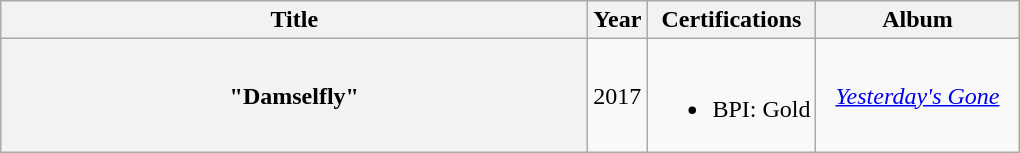<table class="wikitable plainrowheaders" style="text-align:center;">
<tr>
<th scope="col" style="width:24em;">Title</th>
<th scope="col" style="width:1em;">Year</th>
<th scope="col">Certifications</th>
<th scope="col" style="width:8em;">Album</th>
</tr>
<tr>
<th scope="row">"Damselfly"<br></th>
<td>2017</td>
<td><br><ul><li>BPI: Gold</li></ul></td>
<td><em><a href='#'>Yesterday's Gone</a></em></td>
</tr>
</table>
